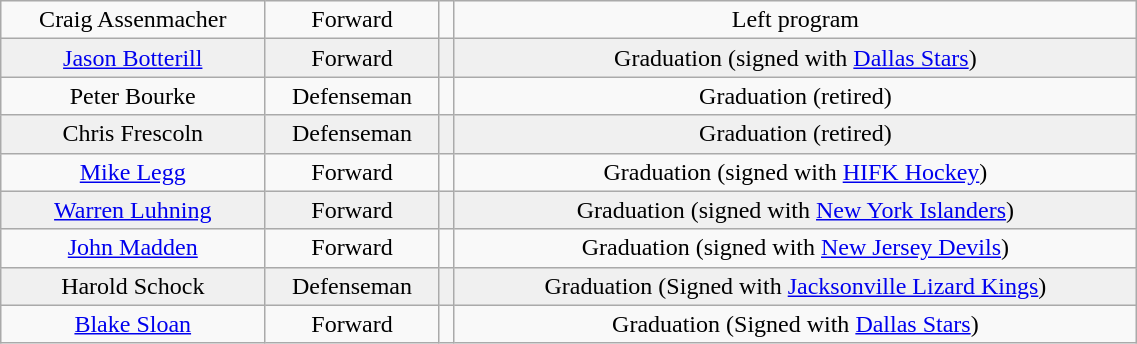<table class="wikitable" width="60%">
<tr align="center" bgcolor="">
<td>Craig Assenmacher</td>
<td>Forward</td>
<td></td>
<td>Left program</td>
</tr>
<tr align="center" bgcolor="f0f0f0">
<td><a href='#'>Jason Botterill</a></td>
<td>Forward</td>
<td></td>
<td>Graduation (signed with <a href='#'>Dallas Stars</a>)</td>
</tr>
<tr align="center" bgcolor="">
<td>Peter Bourke</td>
<td>Defenseman</td>
<td></td>
<td>Graduation (retired)</td>
</tr>
<tr align="center" bgcolor="f0f0f0">
<td>Chris Frescoln</td>
<td>Defenseman</td>
<td></td>
<td>Graduation (retired)</td>
</tr>
<tr align="center" bgcolor="">
<td><a href='#'>Mike Legg</a></td>
<td>Forward</td>
<td></td>
<td>Graduation (signed with <a href='#'>HIFK Hockey</a>)</td>
</tr>
<tr align="center" bgcolor="f0f0f0">
<td><a href='#'>Warren Luhning</a></td>
<td>Forward</td>
<td></td>
<td>Graduation (signed with <a href='#'>New York Islanders</a>)</td>
</tr>
<tr align="center" bgcolor="">
<td><a href='#'>John Madden</a></td>
<td>Forward</td>
<td></td>
<td>Graduation (signed with <a href='#'>New Jersey Devils</a>)</td>
</tr>
<tr align="center" bgcolor="f0f0f0">
<td>Harold Schock</td>
<td>Defenseman</td>
<td></td>
<td>Graduation (Signed with <a href='#'>Jacksonville Lizard Kings</a>)</td>
</tr>
<tr align="center" bgcolor="">
<td><a href='#'>Blake Sloan</a></td>
<td>Forward</td>
<td></td>
<td>Graduation (Signed with <a href='#'>Dallas Stars</a>)</td>
</tr>
</table>
